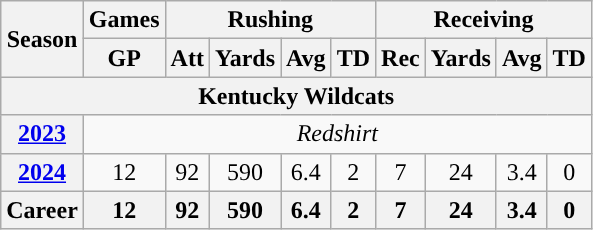<table class="wikitable" style="text-align:center;">
<tr>
<th rowspan="2">Season</th>
<th>Games</th>
<th colspan="4">Rushing</th>
<th colspan="4">Receiving</th>
</tr>
<tr>
<th>GP</th>
<th>Att</th>
<th>Yards</th>
<th>Avg</th>
<th>TD</th>
<th>Rec</th>
<th>Yards</th>
<th>Avg</th>
<th>TD</th>
</tr>
<tr>
<th colspan="12">Kentucky Wildcats</th>
</tr>
<tr>
<th><a href='#'>2023</a></th>
<td colspan="10"><em>Redshirt </em></td>
</tr>
<tr>
<th><a href='#'>2024</a></th>
<td>12</td>
<td>92</td>
<td>590</td>
<td>6.4</td>
<td>2</td>
<td>7</td>
<td>24</td>
<td>3.4</td>
<td>0</td>
</tr>
<tr>
<th>Career</th>
<th>12</th>
<th>92</th>
<th>590</th>
<th>6.4</th>
<th>2</th>
<th>7</th>
<th>24</th>
<th>3.4</th>
<th>0</th>
</tr>
</table>
